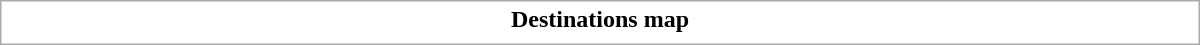<table class="collapsible uncollapsed" style="border:1px #aaa solid; width:50em; margin:0.2em auto">
<tr>
<th>Destinations map</th>
</tr>
<tr>
<td></td>
</tr>
</table>
